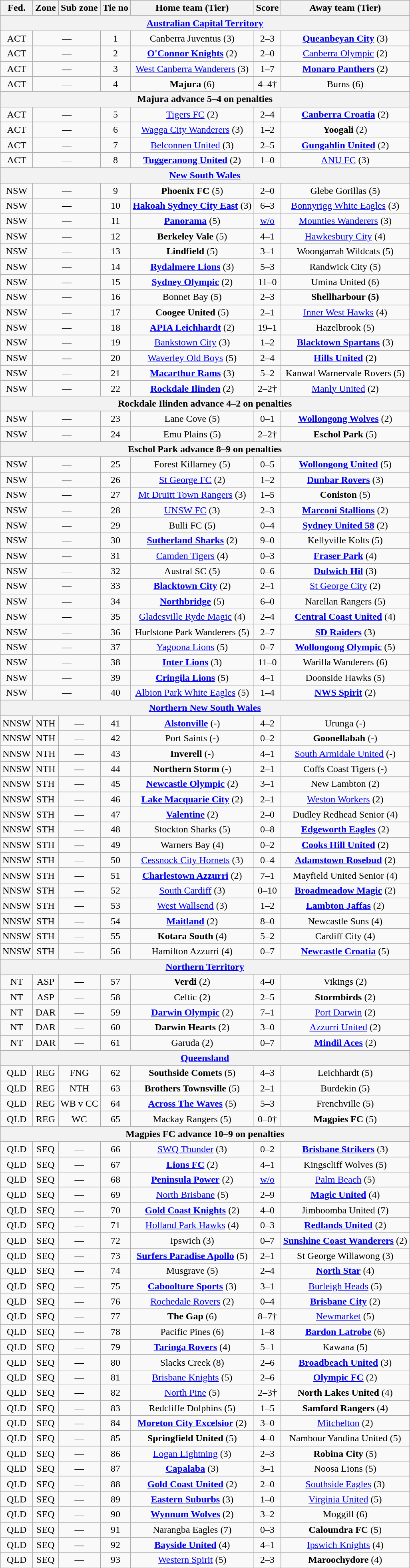<table class="wikitable" style="text-align:center">
<tr>
<th>Fed.</th>
<th>Zone</th>
<th>Sub zone</th>
<th>Tie no</th>
<th>Home team (Tier)</th>
<th>Score</th>
<th>Away team (Tier)</th>
</tr>
<tr>
<th colspan=7><a href='#'>Australian Capital Territory</a></th>
</tr>
<tr>
<td>ACT</td>
<td colspan=2>—</td>
<td>1</td>
<td>Canberra Juventus (3)</td>
<td>2–3</td>
<td><strong><a href='#'>Queanbeyan City</a></strong> (3)</td>
</tr>
<tr>
<td>ACT</td>
<td colspan=2>—</td>
<td>2</td>
<td><strong><a href='#'>O'Connor Knights</a></strong> (2)</td>
<td>2–0</td>
<td><a href='#'>Canberra Olympic</a> (2)</td>
</tr>
<tr>
<td>ACT</td>
<td colspan=2>—</td>
<td>3</td>
<td><a href='#'>West Canberra Wanderers</a> (3)</td>
<td>1–7</td>
<td><strong><a href='#'>Monaro Panthers</a></strong> (2)</td>
</tr>
<tr>
<td>ACT</td>
<td colspan=2>—</td>
<td>4</td>
<td><strong>Majura</strong> (6)</td>
<td>4–4†</td>
<td>Burns (6)</td>
</tr>
<tr>
<th colspan=7><strong>Majura</strong> advance 5–4 on penalties</th>
</tr>
<tr>
<td>ACT</td>
<td colspan=2>—</td>
<td>5</td>
<td><a href='#'>Tigers FC</a> (2)</td>
<td>2–4</td>
<td><strong><a href='#'>Canberra Croatia</a></strong> (2)</td>
</tr>
<tr>
<td>ACT</td>
<td colspan=2>—</td>
<td>6</td>
<td><a href='#'>Wagga City Wanderers</a> (3)</td>
<td>1–2</td>
<td><strong>Yoogali</strong> (2)</td>
</tr>
<tr>
<td>ACT</td>
<td colspan=2>—</td>
<td>7</td>
<td><a href='#'>Belconnen United</a> (3)</td>
<td>2–5</td>
<td><strong><a href='#'>Gungahlin United</a></strong> (2)</td>
</tr>
<tr>
<td>ACT</td>
<td colspan=2>—</td>
<td>8</td>
<td><strong><a href='#'>Tuggeranong United</a></strong> (2)</td>
<td>1–0</td>
<td><a href='#'>ANU FC</a> (3)</td>
</tr>
<tr>
<th colspan=7><a href='#'>New South Wales</a></th>
</tr>
<tr>
<td>NSW</td>
<td colspan=2>—</td>
<td>9</td>
<td><strong>Phoenix FC</strong> (5)</td>
<td>2–0</td>
<td>Glebe Gorillas (5)</td>
</tr>
<tr>
<td>NSW</td>
<td colspan=2>—</td>
<td>10</td>
<td><strong><a href='#'>Hakoah Sydney City East</a></strong> (3)</td>
<td>6–3</td>
<td><a href='#'>Bonnyrigg White Eagles</a> (3)</td>
</tr>
<tr>
<td>NSW</td>
<td colspan=2>—</td>
<td>11</td>
<td><strong><a href='#'>Panorama</a></strong> (5)</td>
<td><a href='#'>w/o</a></td>
<td><a href='#'>Mounties Wanderers</a> (3)</td>
</tr>
<tr>
<td>NSW</td>
<td colspan=2>—</td>
<td>12</td>
<td><strong>Berkeley Vale</strong> (5)</td>
<td>4–1</td>
<td><a href='#'>Hawkesbury City</a> (4)</td>
</tr>
<tr>
<td>NSW</td>
<td colspan=2>—</td>
<td>13</td>
<td><strong>Lindfield</strong> (5)</td>
<td>3–1</td>
<td>Woongarrah Wildcats (5)</td>
</tr>
<tr>
<td>NSW</td>
<td colspan=2>—</td>
<td>14</td>
<td><strong><a href='#'>Rydalmere Lions</a></strong> (3)</td>
<td>5–3</td>
<td>Randwick City (5)</td>
</tr>
<tr>
<td>NSW</td>
<td colspan=2>—</td>
<td>15</td>
<td><strong><a href='#'>Sydney Olympic</a></strong> (2)</td>
<td>11–0</td>
<td>Umina United (6)</td>
</tr>
<tr>
<td>NSW</td>
<td colspan=2>—</td>
<td>16</td>
<td>Bonnet Bay (5)</td>
<td>2–3</td>
<td><strong>Shellharbour (5)</strong></td>
</tr>
<tr>
<td>NSW</td>
<td colspan=2>—</td>
<td>17</td>
<td><strong> Coogee United </strong>(5)</td>
<td>2–1</td>
<td><a href='#'>Inner West Hawks</a> (4)</td>
</tr>
<tr>
<td>NSW</td>
<td colspan=2>—</td>
<td>18</td>
<td><strong><a href='#'>APIA Leichhardt</a></strong> (2)</td>
<td>19–1</td>
<td>Hazelbrook (5)</td>
</tr>
<tr>
<td>NSW</td>
<td colspan=2>—</td>
<td>19</td>
<td><a href='#'>Bankstown City</a> (3)</td>
<td>1–2</td>
<td><strong><a href='#'>Blacktown Spartans</a></strong> (3)</td>
</tr>
<tr>
<td>NSW</td>
<td colspan=2>—</td>
<td>20</td>
<td><a href='#'>Waverley Old Boys</a> (5)</td>
<td>2–4</td>
<td><strong><a href='#'>Hills United</a></strong> (2)</td>
</tr>
<tr>
<td>NSW</td>
<td colspan=2>—</td>
<td>21</td>
<td><strong><a href='#'>Macarthur Rams</a></strong> (3)</td>
<td>5–2</td>
<td>Kanwal Warnervale Rovers (5)</td>
</tr>
<tr>
<td>NSW</td>
<td colspan=2>—</td>
<td>22</td>
<td><strong><a href='#'>Rockdale Ilinden</a></strong> (2)</td>
<td>2–2†</td>
<td><a href='#'>Manly United</a> (2)</td>
</tr>
<tr>
<th colspan=7><strong>Rockdale Ilinden</strong> advance 4–2 on penalties</th>
</tr>
<tr>
<td>NSW</td>
<td colspan=2>—</td>
<td>23</td>
<td>Lane Cove (5)</td>
<td>0–1</td>
<td><strong><a href='#'>Wollongong Wolves</a></strong> (2)</td>
</tr>
<tr>
<td>NSW</td>
<td colspan=2>—</td>
<td>24</td>
<td>Emu Plains (5)</td>
<td>2–2†</td>
<td><strong>Eschol Park</strong> (5)</td>
</tr>
<tr>
<th colspan=7><strong>Eschol Park</strong> advance 8–9 on penalties</th>
</tr>
<tr>
<td>NSW</td>
<td colspan=2>—</td>
<td>25</td>
<td>Forest Killarney (5)</td>
<td>0–5</td>
<td><strong><a href='#'>Wollongong United</a></strong> (5)</td>
</tr>
<tr>
<td>NSW</td>
<td colspan=2>—</td>
<td>26</td>
<td><a href='#'>St George FC</a> (2)</td>
<td>1–2</td>
<td><strong><a href='#'>Dunbar Rovers</a></strong> (3)</td>
</tr>
<tr>
<td>NSW</td>
<td colspan=2>—</td>
<td>27</td>
<td><a href='#'>Mt Druitt Town Rangers</a> (3)</td>
<td>1–5</td>
<td><strong>Coniston</strong> (5)</td>
</tr>
<tr>
<td>NSW</td>
<td colspan=2>—</td>
<td>28</td>
<td><a href='#'>UNSW FC</a> (3)</td>
<td>2–3</td>
<td><strong><a href='#'>Marconi Stallions</a></strong> (2)</td>
</tr>
<tr>
<td>NSW</td>
<td colspan=2>—</td>
<td>29</td>
<td>Bulli FC (5)</td>
<td>0–4</td>
<td><strong><a href='#'>Sydney United 58</a></strong> (2)</td>
</tr>
<tr>
<td>NSW</td>
<td colspan=2>—</td>
<td>30</td>
<td><strong><a href='#'>Sutherland Sharks</a></strong> (2)</td>
<td>9–0</td>
<td>Kellyville Kolts (5)</td>
</tr>
<tr>
<td>NSW</td>
<td colspan=2>—</td>
<td>31</td>
<td><a href='#'>Camden Tigers</a> (4)</td>
<td>0–3</td>
<td><strong><a href='#'>Fraser Park</a></strong> (4)</td>
</tr>
<tr>
<td>NSW</td>
<td colspan=2>—</td>
<td>32</td>
<td>Austral SC (5)</td>
<td>0–6</td>
<td><strong><a href='#'>Dulwich Hil</a></strong> (3)</td>
</tr>
<tr>
<td>NSW</td>
<td colspan=2>—</td>
<td>33</td>
<td><strong><a href='#'>Blacktown City</a></strong> (2)</td>
<td>2–1</td>
<td><a href='#'>St George City</a> (2)</td>
</tr>
<tr>
<td>NSW</td>
<td colspan=2>—</td>
<td>34</td>
<td><strong><a href='#'>Northbridge</a></strong> (5)</td>
<td>6–0</td>
<td>Narellan Rangers (5)</td>
</tr>
<tr>
<td>NSW</td>
<td colspan=2>—</td>
<td>35</td>
<td><a href='#'>Gladesville Ryde Magic</a> (4)</td>
<td>2–4</td>
<td><strong><a href='#'>Central Coast United</a></strong> (4)</td>
</tr>
<tr>
<td>NSW</td>
<td colspan=2>—</td>
<td>36</td>
<td>Hurlstone Park Wanderers (5)</td>
<td>2–7</td>
<td><strong><a href='#'>SD Raiders</a></strong> (3)</td>
</tr>
<tr>
<td>NSW</td>
<td colspan=2>—</td>
<td>37</td>
<td><a href='#'>Yagoona Lions</a> (5)</td>
<td>0–7</td>
<td><strong><a href='#'>Wollongong Olympic</a></strong> (5)</td>
</tr>
<tr>
<td>NSW</td>
<td colspan=2>—</td>
<td>38</td>
<td><strong><a href='#'>Inter Lions</a></strong> (3)</td>
<td>11–0</td>
<td>Warilla Wanderers (6)</td>
</tr>
<tr>
<td>NSW</td>
<td colspan=2>—</td>
<td>39</td>
<td><strong><a href='#'>Cringila Lions</a></strong> (5)</td>
<td>4–1</td>
<td>Doonside Hawks (5)</td>
</tr>
<tr>
<td>NSW</td>
<td colspan=2>—</td>
<td>40</td>
<td><a href='#'>Albion Park White Eagles</a> (5)</td>
<td>1–4</td>
<td><strong><a href='#'>NWS Spirit</a></strong> (2)</td>
</tr>
<tr>
<th colspan=7><a href='#'>Northern New South Wales</a></th>
</tr>
<tr>
<td>NNSW</td>
<td>NTH</td>
<td>—</td>
<td>41</td>
<td><strong><a href='#'>Alstonville</a></strong> (-)</td>
<td>4–2</td>
<td>Urunga (-)</td>
</tr>
<tr>
<td>NNSW</td>
<td>NTH</td>
<td>—</td>
<td>42</td>
<td>Port Saints (-)</td>
<td>0–2</td>
<td><strong>Goonellabah</strong> (-)</td>
</tr>
<tr>
<td>NNSW</td>
<td>NTH</td>
<td>—</td>
<td>43</td>
<td><strong>Inverell</strong> (-)</td>
<td>4–1</td>
<td><a href='#'>South Armidale United</a> (-)</td>
</tr>
<tr>
<td>NNSW</td>
<td>NTH</td>
<td>—</td>
<td>44</td>
<td><strong>Northern Storm</strong> (-)</td>
<td>2–1</td>
<td>Coffs Coast Tigers (-)</td>
</tr>
<tr>
<td>NNSW</td>
<td>STH</td>
<td>—</td>
<td>45</td>
<td><strong><a href='#'>Newcastle Olympic</a></strong> (2)</td>
<td>3–1</td>
<td>New Lambton (2)</td>
</tr>
<tr>
<td>NNSW</td>
<td>STH</td>
<td>—</td>
<td>46</td>
<td><strong><a href='#'>Lake Macquarie City</a></strong> (2)</td>
<td>2–1</td>
<td><a href='#'>Weston Workers</a> (2)</td>
</tr>
<tr>
<td>NNSW</td>
<td>STH</td>
<td>—</td>
<td>47</td>
<td><strong><a href='#'>Valentine</a></strong> (2)</td>
<td>2–0</td>
<td>Dudley Redhead Senior (4)</td>
</tr>
<tr>
<td>NNSW</td>
<td>STH</td>
<td>—</td>
<td>48</td>
<td>Stockton Sharks (5)</td>
<td>0–8</td>
<td><strong><a href='#'>Edgeworth Eagles</a></strong> (2)</td>
</tr>
<tr>
<td>NNSW</td>
<td>STH</td>
<td>—</td>
<td>49</td>
<td>Warners Bay (4)</td>
<td>0–2</td>
<td><strong><a href='#'>Cooks Hill United</a></strong> (2)</td>
</tr>
<tr>
<td>NNSW</td>
<td>STH</td>
<td>—</td>
<td>50</td>
<td><a href='#'>Cessnock City Hornets</a> (3)</td>
<td>0–4</td>
<td><strong><a href='#'>Adamstown Rosebud</a></strong> (2)</td>
</tr>
<tr>
<td>NNSW</td>
<td>STH</td>
<td>—</td>
<td>51</td>
<td><strong><a href='#'>Charlestown Azzurri</a></strong> (2)</td>
<td>7–1</td>
<td>Mayfield United Senior (4)</td>
</tr>
<tr>
<td>NNSW</td>
<td>STH</td>
<td>—</td>
<td>52</td>
<td><a href='#'>South Cardiff</a> (3)</td>
<td>0–10</td>
<td><strong><a href='#'>Broadmeadow Magic</a></strong> (2)</td>
</tr>
<tr>
<td>NNSW</td>
<td>STH</td>
<td>—</td>
<td>53</td>
<td><a href='#'>West Wallsend</a> (3)</td>
<td>1–2</td>
<td><strong><a href='#'>Lambton Jaffas</a></strong> (2)</td>
</tr>
<tr>
<td>NNSW</td>
<td>STH</td>
<td>—</td>
<td>54</td>
<td><strong><a href='#'>Maitland</a></strong> (2)</td>
<td>8–0</td>
<td>Newcastle Suns (4)</td>
</tr>
<tr>
<td>NNSW</td>
<td>STH</td>
<td>—</td>
<td>55</td>
<td><strong>Kotara South</strong> (4)</td>
<td>5–2</td>
<td>Cardiff City (4)</td>
</tr>
<tr>
<td>NNSW</td>
<td>STH</td>
<td>—</td>
<td>56</td>
<td>Hamilton Azzurri (4)</td>
<td>0–7</td>
<td><strong><a href='#'>Newcastle Croatia</a></strong> (5)</td>
</tr>
<tr>
<th colspan=7><a href='#'>Northern Territory</a></th>
</tr>
<tr>
<td>NT</td>
<td>ASP</td>
<td>—</td>
<td>57</td>
<td><strong>Verdi</strong> (2)</td>
<td>4–0</td>
<td>Vikings (2)</td>
</tr>
<tr>
<td>NT</td>
<td>ASP</td>
<td>—</td>
<td>58</td>
<td>Celtic (2)</td>
<td>2–5</td>
<td><strong>Stormbirds</strong> (2)</td>
</tr>
<tr>
<td>NT</td>
<td>DAR</td>
<td>—</td>
<td>59</td>
<td><strong><a href='#'>Darwin Olympic</a></strong> (2)</td>
<td>7–1</td>
<td><a href='#'>Port Darwin</a> (2)</td>
</tr>
<tr>
<td>NT</td>
<td>DAR</td>
<td>—</td>
<td>60</td>
<td><strong>Darwin Hearts</strong> (2)</td>
<td>3–0</td>
<td><a href='#'>Azzurri United</a> (2)</td>
</tr>
<tr>
<td>NT</td>
<td>DAR</td>
<td>—</td>
<td>61</td>
<td>Garuda (2)</td>
<td>0–7</td>
<td><strong><a href='#'>Mindil Aces</a></strong> (2)</td>
</tr>
<tr>
<th colspan=7><a href='#'>Queensland</a></th>
</tr>
<tr>
<td>QLD</td>
<td>REG</td>
<td>FNG</td>
<td>62</td>
<td><strong>Southside Comets</strong> (5)</td>
<td>4–3</td>
<td>Leichhardt (5)</td>
</tr>
<tr>
<td>QLD</td>
<td>REG</td>
<td>NTH</td>
<td>63</td>
<td><strong>Brothers Townsville</strong> (5)</td>
<td>2–1</td>
<td>Burdekin (5)</td>
</tr>
<tr>
<td>QLD</td>
<td>REG</td>
<td>WB v CC</td>
<td>64</td>
<td><strong><a href='#'>Across The Waves</a></strong> (5)</td>
<td>5–3</td>
<td>Frenchville (5)</td>
</tr>
<tr>
<td>QLD</td>
<td>REG</td>
<td>WC</td>
<td>65</td>
<td>Mackay Rangers (5)</td>
<td>0–0†</td>
<td><strong>Magpies FC</strong> (5)</td>
</tr>
<tr>
<th colspan=7>Magpies FC advance 10–9 on penalties</th>
</tr>
<tr>
<td>QLD</td>
<td>SEQ</td>
<td>—</td>
<td>66</td>
<td><a href='#'>SWQ Thunder</a> (3)</td>
<td>0–2</td>
<td><strong><a href='#'>Brisbane Strikers</a></strong> (3)</td>
</tr>
<tr>
<td>QLD</td>
<td>SEQ</td>
<td>—</td>
<td>67</td>
<td><strong><a href='#'>Lions FC</a></strong> (2)</td>
<td>4–1</td>
<td>Kingscliff Wolves (5)</td>
</tr>
<tr>
<td>QLD</td>
<td>SEQ</td>
<td>—</td>
<td>68</td>
<td><strong><a href='#'>Peninsula Power</a></strong> (2)</td>
<td><a href='#'>w/o</a></td>
<td><a href='#'>Palm Beach</a> (5)</td>
</tr>
<tr>
<td>QLD</td>
<td>SEQ</td>
<td>—</td>
<td>69</td>
<td><a href='#'>North Brisbane</a> (5)</td>
<td>2–9</td>
<td><strong><a href='#'>Magic United</a></strong> (4)</td>
</tr>
<tr>
<td>QLD</td>
<td>SEQ</td>
<td>—</td>
<td>70</td>
<td><strong><a href='#'>Gold Coast Knights</a></strong> (2)</td>
<td>4–0</td>
<td>Jimboomba United (7)</td>
</tr>
<tr>
<td>QLD</td>
<td>SEQ</td>
<td>—</td>
<td>71</td>
<td><a href='#'>Holland Park Hawks</a> (4)</td>
<td>0–3</td>
<td><strong><a href='#'>Redlands United</a></strong> (2)</td>
</tr>
<tr>
<td>QLD</td>
<td>SEQ</td>
<td>—</td>
<td>72</td>
<td>Ipswich (3)</td>
<td>0–7</td>
<td><strong><a href='#'>Sunshine Coast Wanderers</a></strong> (2)</td>
</tr>
<tr>
<td>QLD</td>
<td>SEQ</td>
<td>—</td>
<td>73</td>
<td><strong><a href='#'>Surfers Paradise Apollo</a></strong> (5)</td>
<td>2–1</td>
<td>St George Willawong (3)</td>
</tr>
<tr>
<td>QLD</td>
<td>SEQ</td>
<td>—</td>
<td>74</td>
<td>Musgrave (5)</td>
<td>2–4</td>
<td><strong><a href='#'>North Star</a></strong> (4)</td>
</tr>
<tr>
<td>QLD</td>
<td>SEQ</td>
<td>—</td>
<td>75</td>
<td><strong><a href='#'>Caboolture Sports</a></strong> (3)</td>
<td>3–1</td>
<td><a href='#'>Burleigh Heads</a> (5)</td>
</tr>
<tr>
<td>QLD</td>
<td>SEQ</td>
<td>—</td>
<td>76</td>
<td><a href='#'>Rochedale Rovers</a> (2)</td>
<td>0–4</td>
<td><strong><a href='#'>Brisbane City</a></strong> (2)</td>
</tr>
<tr>
<td>QLD</td>
<td>SEQ</td>
<td>—</td>
<td>77</td>
<td><strong>The Gap</strong> (6)</td>
<td>8–7†</td>
<td><a href='#'>Newmarket</a> (5)</td>
</tr>
<tr>
<td>QLD</td>
<td>SEQ</td>
<td>—</td>
<td>78</td>
<td>Pacific Pines (6)</td>
<td>1–8</td>
<td><strong><a href='#'>Bardon Latrobe</a></strong> (6)</td>
</tr>
<tr>
<td>QLD</td>
<td>SEQ</td>
<td>—</td>
<td>79</td>
<td><strong><a href='#'>Taringa Rovers</a></strong> (4)</td>
<td>5–1</td>
<td>Kawana (5)</td>
</tr>
<tr>
<td>QLD</td>
<td>SEQ</td>
<td>—</td>
<td>80</td>
<td>Slacks Creek (8)</td>
<td>2–6</td>
<td><strong><a href='#'>Broadbeach United</a></strong> (3)</td>
</tr>
<tr>
<td>QLD</td>
<td>SEQ</td>
<td>—</td>
<td>81</td>
<td><a href='#'>Brisbane Knights</a> (5)</td>
<td>2–6</td>
<td><strong><a href='#'>Olympic FC</a></strong> (2)</td>
</tr>
<tr>
<td>QLD</td>
<td>SEQ</td>
<td>—</td>
<td>82</td>
<td><a href='#'>North Pine</a> (5)</td>
<td>2–3†</td>
<td><strong>North Lakes United</strong> (4)</td>
</tr>
<tr>
<td>QLD</td>
<td>SEQ</td>
<td>—</td>
<td>83</td>
<td>Redcliffe Dolphins (5)</td>
<td>1–5</td>
<td><strong>Samford Rangers</strong> (4)</td>
</tr>
<tr>
<td>QLD</td>
<td>SEQ</td>
<td>—</td>
<td>84</td>
<td><strong><a href='#'>Moreton City Excelsior</a></strong> (2)</td>
<td>3–0</td>
<td><a href='#'>Mitchelton</a> (2)</td>
</tr>
<tr>
<td>QLD</td>
<td>SEQ</td>
<td>—</td>
<td>85</td>
<td><strong>Springfield United</strong> (5)</td>
<td>4–0</td>
<td>Nambour Yandina United (5)</td>
</tr>
<tr>
<td>QLD</td>
<td>SEQ</td>
<td>—</td>
<td>86</td>
<td><a href='#'>Logan Lightning</a> (3)</td>
<td>2–3</td>
<td><strong>Robina City</strong> (5)</td>
</tr>
<tr>
<td>QLD</td>
<td>SEQ</td>
<td>—</td>
<td>87</td>
<td><strong><a href='#'>Capalaba</a></strong> (3)</td>
<td>3–1</td>
<td>Noosa Lions (5)</td>
</tr>
<tr>
<td>QLD</td>
<td>SEQ</td>
<td>—</td>
<td>88</td>
<td><strong><a href='#'>Gold Coast United</a></strong> (2)</td>
<td>2–0</td>
<td><a href='#'>Southside Eagles</a> (3)</td>
</tr>
<tr>
<td>QLD</td>
<td>SEQ</td>
<td>—</td>
<td>89</td>
<td><strong><a href='#'>Eastern Suburbs</a></strong> (3)</td>
<td>1–0</td>
<td><a href='#'>Virginia United</a> (5)</td>
</tr>
<tr>
<td>QLD</td>
<td>SEQ</td>
<td>—</td>
<td>90</td>
<td><strong><a href='#'>Wynnum Wolves</a></strong> (2)</td>
<td>3–2</td>
<td>Moggill (6)</td>
</tr>
<tr>
<td>QLD</td>
<td>SEQ</td>
<td>—</td>
<td>91</td>
<td>Narangba Eagles (7)</td>
<td>0–3</td>
<td><strong>Caloundra FC</strong> (5)</td>
</tr>
<tr>
<td>QLD</td>
<td>SEQ</td>
<td>—</td>
<td>92</td>
<td><strong><a href='#'>Bayside United</a></strong> (4)</td>
<td>4–1</td>
<td><a href='#'>Ipswich Knights</a> (4)</td>
</tr>
<tr>
<td>QLD</td>
<td>SEQ</td>
<td>—</td>
<td>93</td>
<td><a href='#'>Western Spirit</a> (5)</td>
<td>2–3</td>
<td><strong>Maroochydore</strong> (4)</td>
</tr>
</table>
